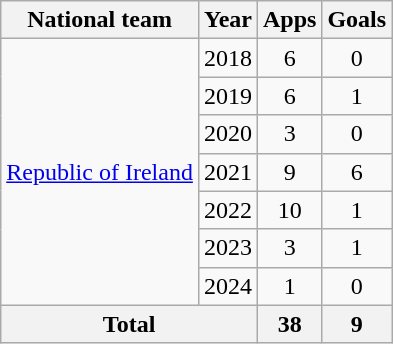<table class="wikitable" style="text-align:center">
<tr>
<th>National team</th>
<th>Year</th>
<th>Apps</th>
<th>Goals</th>
</tr>
<tr>
<td rowspan="7"><a href='#'>Republic of Ireland</a></td>
<td>2018</td>
<td>6</td>
<td>0</td>
</tr>
<tr>
<td>2019</td>
<td>6</td>
<td>1</td>
</tr>
<tr>
<td>2020</td>
<td>3</td>
<td>0</td>
</tr>
<tr>
<td>2021</td>
<td>9</td>
<td>6</td>
</tr>
<tr>
<td>2022</td>
<td>10</td>
<td>1</td>
</tr>
<tr>
<td>2023</td>
<td>3</td>
<td>1</td>
</tr>
<tr>
<td>2024</td>
<td>1</td>
<td>0</td>
</tr>
<tr>
<th colspan="2">Total</th>
<th>38</th>
<th>9</th>
</tr>
</table>
